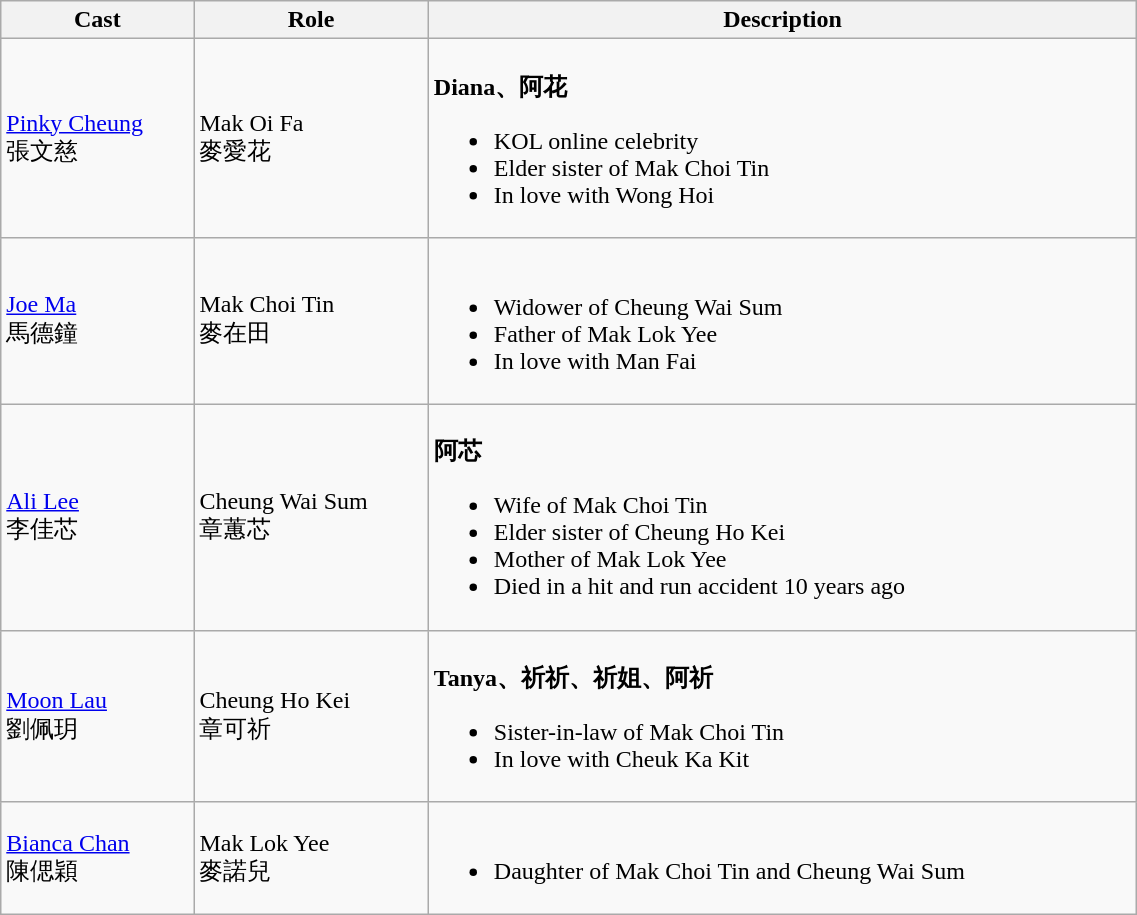<table class="wikitable" width="60%">
<tr>
<th>Cast</th>
<th>Role</th>
<th>Description</th>
</tr>
<tr>
<td><a href='#'>Pinky Cheung</a><br>張文慈</td>
<td>Mak Oi Fa <br> 麥愛花</td>
<td><br><strong>Diana、阿花</strong><ul><li>KOL online celebrity</li><li>Elder sister of Mak Choi Tin</li><li>In love with Wong Hoi</li></ul></td>
</tr>
<tr>
<td><a href='#'>Joe Ma</a> <br> 馬德鐘</td>
<td>Mak Choi Tin <br> 麥在田</td>
<td><br><ul><li>Widower of Cheung Wai Sum</li><li>Father of Mak Lok Yee</li><li>In love with Man Fai</li></ul></td>
</tr>
<tr>
<td><a href='#'>Ali Lee</a> <br> 李佳芯</td>
<td>Cheung Wai Sum <br> 章蕙芯</td>
<td><br><strong>阿芯</strong><ul><li>Wife of Mak Choi Tin</li><li>Elder sister of Cheung Ho Kei</li><li>Mother of Mak Lok Yee</li><li>Died in a hit and run accident 10 years ago</li></ul></td>
</tr>
<tr>
<td><a href='#'>Moon Lau</a> <br> 劉佩玥</td>
<td>Cheung Ho Kei <br> 章可祈</td>
<td><br><strong>Tanya、祈祈、祈姐、阿祈</strong><ul><li>Sister-in-law of Mak Choi Tin</li><li>In love with Cheuk Ka Kit</li></ul></td>
</tr>
<tr>
<td><a href='#'>Bianca Chan</a> <br> 陳偲穎</td>
<td>Mak Lok Yee <br> 麥諾兒</td>
<td><br><ul><li>Daughter of Mak Choi Tin and Cheung Wai Sum</li></ul></td>
</tr>
</table>
